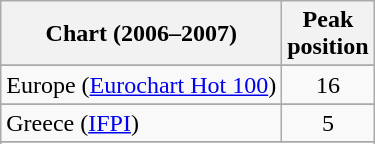<table class="wikitable sortable">
<tr>
<th>Chart (2006–2007)</th>
<th>Peak<br>position</th>
</tr>
<tr>
</tr>
<tr>
</tr>
<tr>
</tr>
<tr>
</tr>
<tr>
</tr>
<tr>
</tr>
<tr>
</tr>
<tr>
</tr>
<tr>
<td>Europe (<a href='#'>Eurochart Hot 100</a>)</td>
<td align="center">16</td>
</tr>
<tr>
</tr>
<tr>
<td>Greece (<a href='#'>IFPI</a>)</td>
<td align="center">5</td>
</tr>
<tr>
</tr>
<tr>
</tr>
<tr>
</tr>
<tr>
</tr>
<tr>
</tr>
<tr>
</tr>
<tr>
</tr>
<tr>
</tr>
<tr>
</tr>
<tr>
</tr>
<tr>
</tr>
<tr>
</tr>
<tr>
</tr>
</table>
